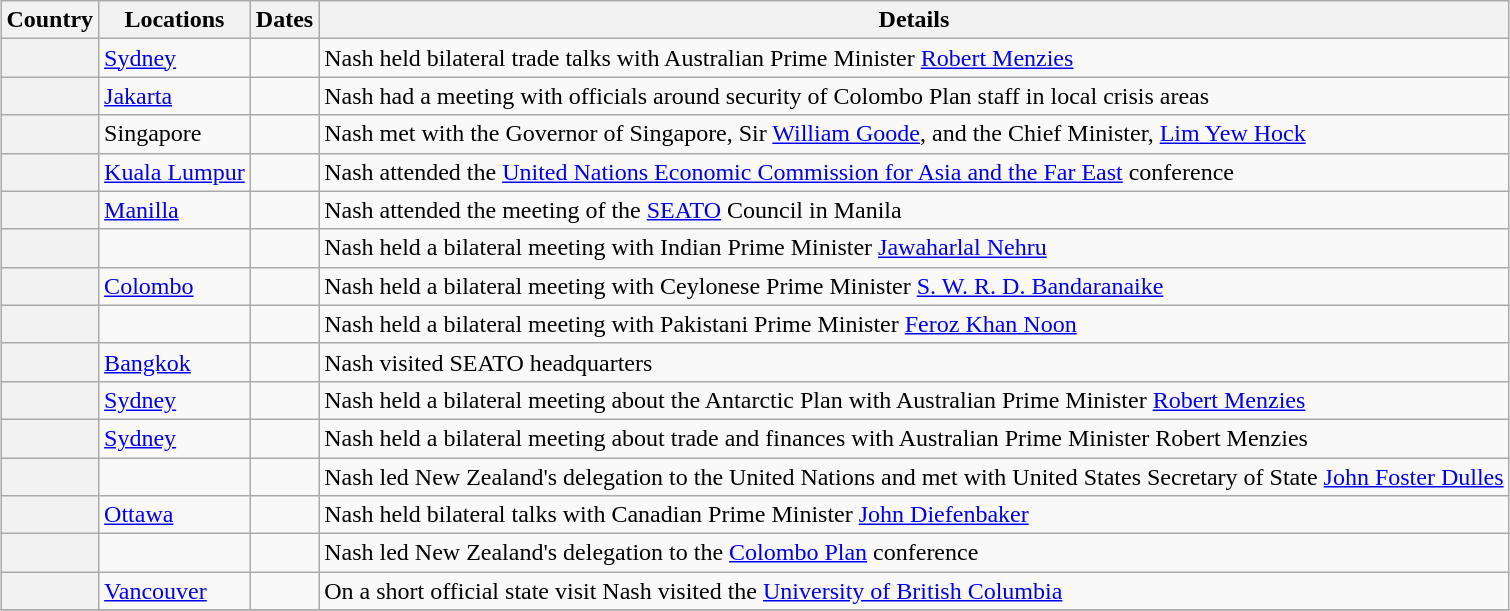<table class="wikitable sortable" border="1" style="margin: 1em auto 1em auto">
<tr>
<th>Country</th>
<th>Locations</th>
<th>Dates</th>
<th class="unsortable">Details</th>
</tr>
<tr>
<th scope="row"></th>
<td><a href='#'>Sydney</a></td>
<td></td>
<td>Nash held bilateral trade talks with Australian Prime Minister <a href='#'>Robert Menzies</a></td>
</tr>
<tr>
<th scope="row"></th>
<td><a href='#'>Jakarta</a></td>
<td></td>
<td>Nash had a meeting with officials around security of Colombo Plan staff in local crisis areas</td>
</tr>
<tr>
<th scope="row"></th>
<td>Singapore</td>
<td></td>
<td>Nash met with the Governor of Singapore, Sir <a href='#'>William Goode</a>, and the Chief Minister, <a href='#'>Lim Yew Hock</a></td>
</tr>
<tr>
<th scope="row"></th>
<td><a href='#'>Kuala Lumpur</a></td>
<td></td>
<td>Nash attended the <a href='#'>United Nations Economic Commission for Asia and the Far East</a> conference</td>
</tr>
<tr>
<th scope="row"></th>
<td><a href='#'>Manilla</a></td>
<td></td>
<td>Nash attended the meeting of the <a href='#'>SEATO</a> Council in Manila</td>
</tr>
<tr>
<th scope="row"></th>
<td></td>
<td></td>
<td>Nash held a bilateral meeting with Indian Prime Minister <a href='#'>Jawaharlal Nehru</a></td>
</tr>
<tr>
<th scope="row"></th>
<td><a href='#'>Colombo</a></td>
<td></td>
<td>Nash held a bilateral meeting with Ceylonese Prime Minister <a href='#'>S. W. R. D. Bandaranaike</a></td>
</tr>
<tr>
<th scope="row"></th>
<td></td>
<td></td>
<td>Nash held a bilateral meeting with Pakistani Prime Minister <a href='#'>Feroz Khan Noon</a></td>
</tr>
<tr>
<th scope="row"></th>
<td><a href='#'>Bangkok</a></td>
<td></td>
<td>Nash visited SEATO headquarters</td>
</tr>
<tr>
<th scope="row"></th>
<td><a href='#'>Sydney</a></td>
<td></td>
<td>Nash held a bilateral meeting about the Antarctic Plan with Australian Prime Minister <a href='#'>Robert Menzies</a></td>
</tr>
<tr>
<th scope="row"></th>
<td><a href='#'>Sydney</a></td>
<td></td>
<td>Nash held a bilateral meeting about trade and finances with Australian Prime Minister Robert Menzies</td>
</tr>
<tr>
<th scope="row"></th>
<td></td>
<td></td>
<td>Nash led New Zealand's delegation to the United Nations and met with United States Secretary of State <a href='#'>John Foster Dulles</a></td>
</tr>
<tr>
<th scope="row"></th>
<td><a href='#'>Ottawa</a></td>
<td></td>
<td>Nash held bilateral talks with Canadian Prime Minister <a href='#'>John Diefenbaker</a></td>
</tr>
<tr>
<th scope="row"></th>
<td></td>
<td></td>
<td>Nash led New Zealand's delegation to the <a href='#'>Colombo Plan</a> conference</td>
</tr>
<tr>
<th scope="row"></th>
<td><a href='#'>Vancouver</a></td>
<td></td>
<td>On a short official state visit Nash visited the <a href='#'>University of British Columbia</a></td>
</tr>
<tr>
</tr>
</table>
